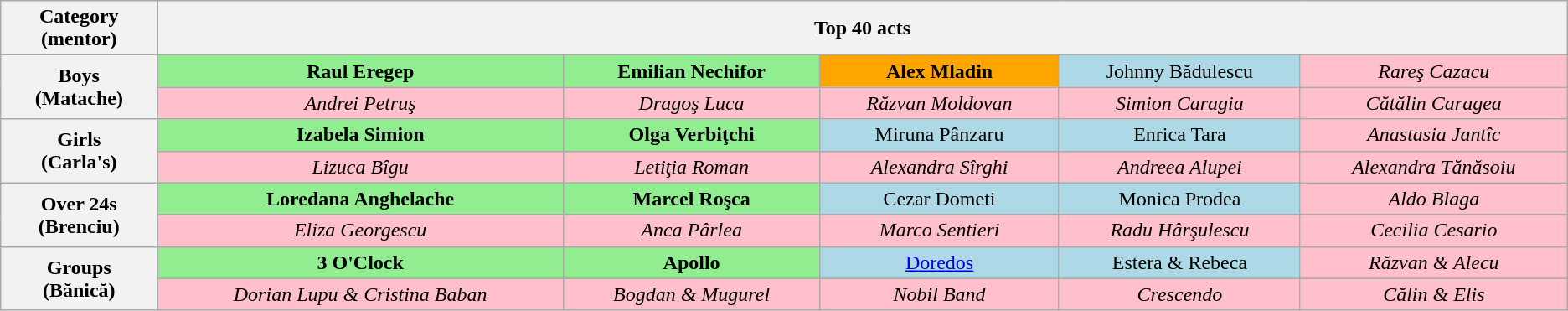<table class="wikitable" style="text-align:center">
<tr>
<th style="width:10%;">Category (mentor)</th>
<th colspan="5">Top 40 acts</th>
</tr>
<tr>
<th rowspan="2">Boys<br>(Matache)</th>
<td bgcolor=lightgreen><strong>Raul Eregep</strong></td>
<td bgcolor=lightgreen><strong>Emilian Nechifor</strong></td>
<td bgcolor=orange><strong>Alex Mladin</strong></td>
<td bgcolor=lightblue>Johnny Bădulescu</td>
<td bgcolor=pink><em>Rareş Cazacu</em></td>
</tr>
<tr>
<td bgcolor=pink><em>Andrei Petruş</em></td>
<td bgcolor=pink><em>Dragoş Luca</em></td>
<td bgcolor=pink><em>Răzvan Moldovan</em></td>
<td bgcolor=pink><em>Simion Caragia</em></td>
<td bgcolor=pink><em>Cătălin Caragea</em></td>
</tr>
<tr>
<th rowspan="2">Girls<br>(Carla's)</th>
<td bgcolor=lightgreen><strong>Izabela Simion</strong></td>
<td bgcolor=lightgreen><strong>Olga Verbiţchi</strong></td>
<td bgcolor=lightblue>Miruna Pânzaru</td>
<td bgcolor=lightblue>Enrica Tara</td>
<td bgcolor=pink><em>Anastasia Jantîc</em></td>
</tr>
<tr>
<td bgcolor=pink><em>Lizuca Bîgu</em></td>
<td bgcolor=pink><em>Letiţia Roman</em></td>
<td bgcolor=pink><em>Alexandra Sîrghi</em></td>
<td bgcolor=pink><em>Andreea Alupei</em></td>
<td bgcolor=pink><em>Alexandra Tănăsoiu</em></td>
</tr>
<tr>
<th rowspan="2">Over 24s<br>(Brenciu)</th>
<td bgcolor=lightgreen><strong>Loredana Anghelache</strong></td>
<td bgcolor=lightgreen><strong>Marcel Roşca</strong></td>
<td bgcolor=lightblue>Cezar Dometi</td>
<td bgcolor=lightblue>Monica Prodea</td>
<td bgcolor=pink><em>Aldo Blaga</em></td>
</tr>
<tr>
<td bgcolor=pink><em>Eliza Georgescu</em></td>
<td bgcolor=pink><em>Anca Pârlea</em></td>
<td bgcolor=pink><em>Marco Sentieri</em></td>
<td bgcolor=pink><em>Radu Hârşulescu</em></td>
<td bgcolor=pink><em>Cecilia Cesario</em></td>
</tr>
<tr>
<th rowspan="2">Groups<br>(Bănică)</th>
<td bgcolor=lightgreen><strong>3 O'Clock</strong></td>
<td bgcolor=lightgreen><strong>Apollo</strong></td>
<td bgcolor=lightblue><a href='#'>Doredos</a></td>
<td bgcolor=lightblue>Estera & Rebeca</td>
<td bgcolor=pink><em>Răzvan & Alecu</em></td>
</tr>
<tr>
<td bgcolor=pink><em>Dorian Lupu & Cristina Baban</em></td>
<td bgcolor=pink><em>Bogdan & Mugurel</em></td>
<td bgcolor=pink><em>Nobil Band</em></td>
<td bgcolor=pink><em>Crescendo</em></td>
<td bgcolor=pink><em>Călin & Elis</em></td>
</tr>
</table>
